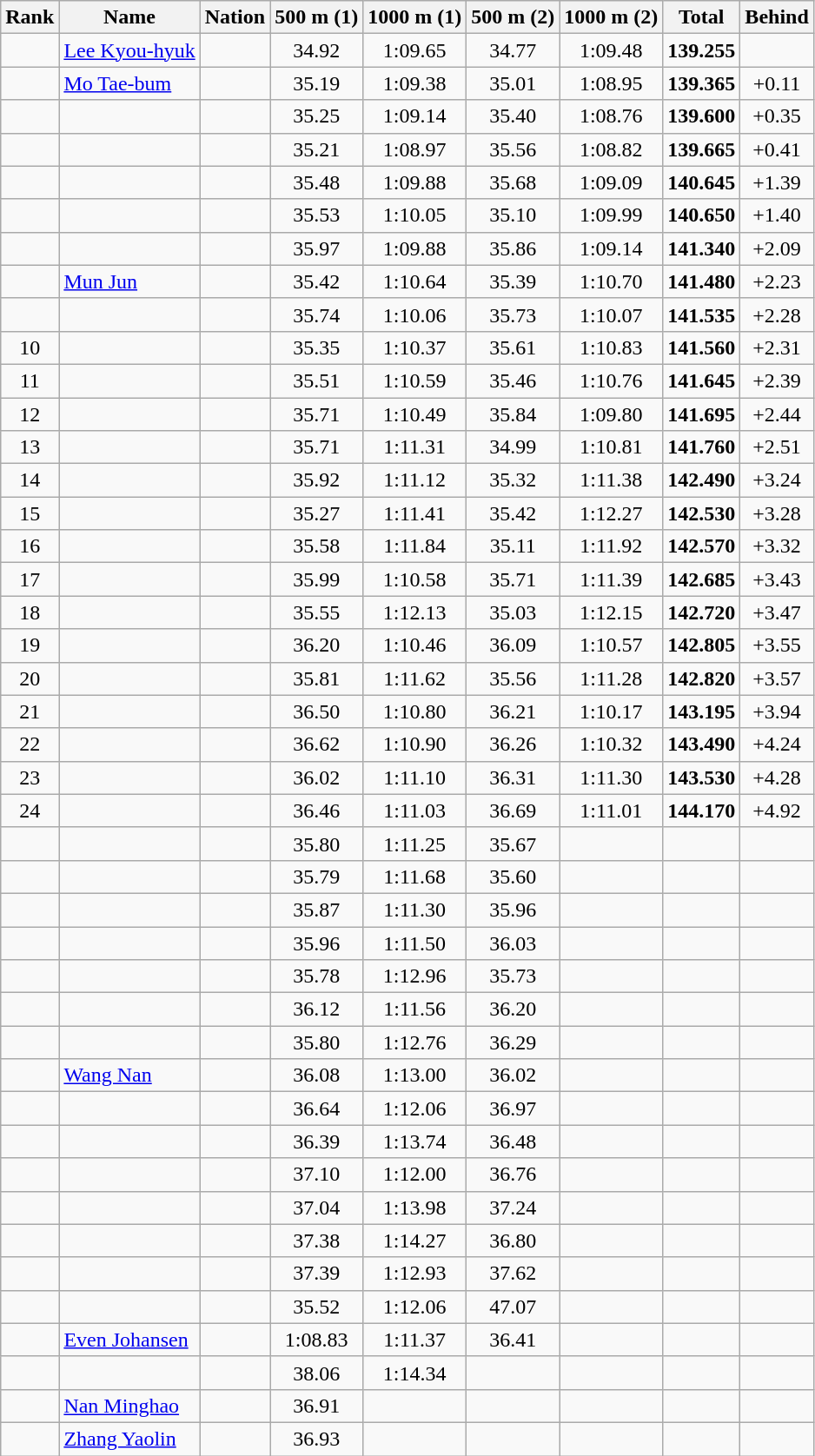<table class="wikitable sortable" style="text-align:center">
<tr>
<th>Rank</th>
<th>Name</th>
<th>Nation</th>
<th>500 m (1)</th>
<th>1000 m (1)</th>
<th>500 m (2)</th>
<th>1000 m (2)</th>
<th>Total</th>
<th>Behind</th>
</tr>
<tr>
<td></td>
<td align=left><a href='#'>Lee Kyou-hyuk</a></td>
<td align=left></td>
<td>34.92</td>
<td>1:09.65</td>
<td>34.77</td>
<td>1:09.48</td>
<td><strong>139.255</strong></td>
<td></td>
</tr>
<tr>
<td></td>
<td align=left><a href='#'>Mo Tae-bum</a></td>
<td align=left></td>
<td>35.19</td>
<td>1:09.38</td>
<td>35.01</td>
<td>1:08.95</td>
<td><strong>139.365</strong></td>
<td>+0.11</td>
</tr>
<tr>
<td></td>
<td align=left></td>
<td align=left></td>
<td>35.25</td>
<td>1:09.14</td>
<td>35.40</td>
<td>1:08.76</td>
<td><strong>139.600</strong></td>
<td>+0.35</td>
</tr>
<tr>
<td></td>
<td align=left></td>
<td align=left></td>
<td>35.21</td>
<td>1:08.97</td>
<td>35.56</td>
<td>1:08.82</td>
<td><strong>139.665</strong></td>
<td>+0.41</td>
</tr>
<tr>
<td></td>
<td align=left></td>
<td align=left></td>
<td>35.48</td>
<td>1:09.88</td>
<td>35.68</td>
<td>1:09.09</td>
<td><strong>140.645</strong></td>
<td>+1.39</td>
</tr>
<tr>
<td></td>
<td align=left></td>
<td align=left></td>
<td>35.53</td>
<td>1:10.05</td>
<td>35.10</td>
<td>1:09.99</td>
<td><strong>140.650</strong></td>
<td>+1.40</td>
</tr>
<tr>
<td></td>
<td align=left></td>
<td align=left></td>
<td>35.97</td>
<td>1:09.88</td>
<td>35.86</td>
<td>1:09.14</td>
<td><strong>141.340</strong></td>
<td>+2.09</td>
</tr>
<tr>
<td></td>
<td align=left><a href='#'>Mun Jun</a></td>
<td align=left></td>
<td>35.42</td>
<td>1:10.64</td>
<td>35.39</td>
<td>1:10.70</td>
<td><strong>141.480</strong></td>
<td>+2.23</td>
</tr>
<tr>
<td></td>
<td align=left></td>
<td align=left></td>
<td>35.74</td>
<td>1:10.06</td>
<td>35.73</td>
<td>1:10.07</td>
<td><strong>141.535</strong></td>
<td>+2.28</td>
</tr>
<tr>
<td>10</td>
<td align=left></td>
<td align=left></td>
<td>35.35</td>
<td>1:10.37</td>
<td>35.61</td>
<td>1:10.83</td>
<td><strong>141.560</strong></td>
<td>+2.31</td>
</tr>
<tr>
<td>11</td>
<td align=left></td>
<td align=left></td>
<td>35.51</td>
<td>1:10.59</td>
<td>35.46</td>
<td>1:10.76</td>
<td><strong>141.645</strong></td>
<td>+2.39</td>
</tr>
<tr>
<td>12</td>
<td align=left></td>
<td align=left></td>
<td>35.71</td>
<td>1:10.49</td>
<td>35.84</td>
<td>1:09.80</td>
<td><strong>141.695</strong></td>
<td>+2.44</td>
</tr>
<tr>
<td>13</td>
<td align=left></td>
<td align=left></td>
<td>35.71</td>
<td>1:11.31</td>
<td>34.99</td>
<td>1:10.81</td>
<td><strong>141.760</strong></td>
<td>+2.51</td>
</tr>
<tr>
<td>14</td>
<td align=left></td>
<td align=left></td>
<td>35.92</td>
<td>1:11.12</td>
<td>35.32</td>
<td>1:11.38</td>
<td><strong>142.490</strong></td>
<td>+3.24</td>
</tr>
<tr>
<td>15</td>
<td align=left></td>
<td align=left></td>
<td>35.27</td>
<td>1:11.41</td>
<td>35.42</td>
<td>1:12.27</td>
<td><strong>142.530</strong></td>
<td>+3.28</td>
</tr>
<tr>
<td>16</td>
<td align=left></td>
<td align=left></td>
<td>35.58</td>
<td>1:11.84</td>
<td>35.11</td>
<td>1:11.92</td>
<td><strong>142.570</strong></td>
<td>+3.32</td>
</tr>
<tr>
<td>17</td>
<td align=left></td>
<td align=left></td>
<td>35.99</td>
<td>1:10.58</td>
<td>35.71</td>
<td>1:11.39</td>
<td><strong>142.685</strong></td>
<td>+3.43</td>
</tr>
<tr>
<td>18</td>
<td align=left></td>
<td align=left></td>
<td>35.55</td>
<td>1:12.13</td>
<td>35.03</td>
<td>1:12.15</td>
<td><strong>142.720</strong></td>
<td>+3.47</td>
</tr>
<tr>
<td>19</td>
<td align=left></td>
<td align=left></td>
<td>36.20</td>
<td>1:10.46</td>
<td>36.09</td>
<td>1:10.57</td>
<td><strong>142.805</strong></td>
<td>+3.55</td>
</tr>
<tr>
<td>20</td>
<td align=left></td>
<td align=left></td>
<td>35.81</td>
<td>1:11.62</td>
<td>35.56</td>
<td>1:11.28</td>
<td><strong>142.820</strong></td>
<td>+3.57</td>
</tr>
<tr>
<td>21</td>
<td align=left></td>
<td align=left></td>
<td>36.50</td>
<td>1:10.80</td>
<td>36.21</td>
<td>1:10.17</td>
<td><strong>143.195</strong></td>
<td>+3.94</td>
</tr>
<tr>
<td>22</td>
<td align=left></td>
<td align=left></td>
<td>36.62</td>
<td>1:10.90</td>
<td>36.26</td>
<td>1:10.32</td>
<td><strong>143.490</strong></td>
<td>+4.24</td>
</tr>
<tr>
<td>23</td>
<td align=left></td>
<td align=left></td>
<td>36.02</td>
<td>1:11.10</td>
<td>36.31</td>
<td>1:11.30</td>
<td><strong>143.530</strong></td>
<td>+4.28</td>
</tr>
<tr>
<td>24</td>
<td align=left></td>
<td align=left></td>
<td>36.46</td>
<td>1:11.03</td>
<td>36.69</td>
<td>1:11.01</td>
<td><strong>144.170</strong></td>
<td>+4.92</td>
</tr>
<tr>
<td></td>
<td align=left></td>
<td align=left></td>
<td>35.80</td>
<td>1:11.25</td>
<td>35.67</td>
<td></td>
<td></td>
<td></td>
</tr>
<tr>
<td></td>
<td align=left></td>
<td align=left></td>
<td>35.79</td>
<td>1:11.68</td>
<td>35.60</td>
<td></td>
<td></td>
<td></td>
</tr>
<tr>
<td></td>
<td align=left></td>
<td align=left></td>
<td>35.87</td>
<td>1:11.30</td>
<td>35.96</td>
<td></td>
<td></td>
<td></td>
</tr>
<tr>
<td></td>
<td align=left></td>
<td align=left></td>
<td>35.96</td>
<td>1:11.50</td>
<td>36.03</td>
<td></td>
<td></td>
<td></td>
</tr>
<tr>
<td></td>
<td align=left></td>
<td align=left></td>
<td>35.78</td>
<td>1:12.96</td>
<td>35.73</td>
<td></td>
<td></td>
<td></td>
</tr>
<tr>
<td></td>
<td align=left></td>
<td align=left></td>
<td>36.12</td>
<td>1:11.56</td>
<td>36.20</td>
<td></td>
<td></td>
<td></td>
</tr>
<tr>
<td></td>
<td align=left></td>
<td align=left></td>
<td>35.80</td>
<td>1:12.76</td>
<td>36.29</td>
<td></td>
<td></td>
<td></td>
</tr>
<tr>
<td></td>
<td align=left><a href='#'>Wang Nan</a></td>
<td align=left></td>
<td>36.08</td>
<td>1:13.00</td>
<td>36.02</td>
<td></td>
<td></td>
<td></td>
</tr>
<tr>
<td></td>
<td align=left></td>
<td align=left></td>
<td>36.64</td>
<td>1:12.06</td>
<td>36.97</td>
<td></td>
<td></td>
<td></td>
</tr>
<tr>
<td></td>
<td align=left></td>
<td align=left></td>
<td>36.39</td>
<td>1:13.74</td>
<td>36.48</td>
<td></td>
<td></td>
<td></td>
</tr>
<tr>
<td></td>
<td align=left></td>
<td align=left></td>
<td>37.10</td>
<td>1:12.00</td>
<td>36.76</td>
<td></td>
<td></td>
<td></td>
</tr>
<tr>
<td></td>
<td align=left></td>
<td align=left></td>
<td>37.04</td>
<td>1:13.98</td>
<td>37.24</td>
<td></td>
<td></td>
<td></td>
</tr>
<tr>
<td></td>
<td align=left></td>
<td align=left></td>
<td>37.38</td>
<td>1:14.27</td>
<td>36.80</td>
<td></td>
<td></td>
<td></td>
</tr>
<tr>
<td></td>
<td align=left></td>
<td align=left></td>
<td>37.39</td>
<td>1:12.93</td>
<td>37.62</td>
<td></td>
<td></td>
<td></td>
</tr>
<tr>
<td></td>
<td align=left></td>
<td align=left></td>
<td>35.52</td>
<td>1:12.06</td>
<td>47.07</td>
<td></td>
<td></td>
<td></td>
</tr>
<tr>
<td></td>
<td align=left><a href='#'>Even Johansen</a></td>
<td align=left></td>
<td>1:08.83</td>
<td>1:11.37</td>
<td>36.41</td>
<td></td>
<td></td>
<td></td>
</tr>
<tr>
<td></td>
<td align=left></td>
<td align=left></td>
<td>38.06</td>
<td>1:14.34</td>
<td></td>
<td></td>
<td></td>
<td></td>
</tr>
<tr>
<td></td>
<td align=left><a href='#'>Nan Minghao</a></td>
<td align=left></td>
<td>36.91</td>
<td></td>
<td></td>
<td></td>
<td></td>
<td></td>
</tr>
<tr>
<td></td>
<td align=left><a href='#'>Zhang Yaolin</a></td>
<td align=left></td>
<td>36.93</td>
<td></td>
<td></td>
<td></td>
<td></td>
<td></td>
</tr>
</table>
